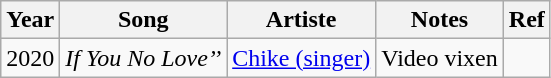<table class="wikitable">
<tr>
<th>Year</th>
<th>Song</th>
<th>Artiste</th>
<th>Notes</th>
<th>Ref</th>
</tr>
<tr>
<td>2020</td>
<td><em>If You No Love’’</td>
<td><a href='#'>Chike (singer)</a></td>
<td>Video vixen</td>
<td></td>
</tr>
</table>
